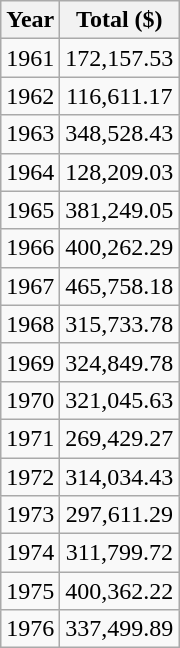<table class="wikitable mw-collapsible" style="text-align:center;">
<tr>
<th>Year</th>
<th>Total ($)</th>
</tr>
<tr>
<td>1961</td>
<td>172,157.53</td>
</tr>
<tr>
<td>1962</td>
<td>116,611.17</td>
</tr>
<tr>
<td>1963</td>
<td>348,528.43</td>
</tr>
<tr>
<td>1964</td>
<td>128,209.03</td>
</tr>
<tr>
<td>1965</td>
<td>381,249.05</td>
</tr>
<tr>
<td>1966</td>
<td>400,262.29</td>
</tr>
<tr>
<td>1967</td>
<td>465,758.18</td>
</tr>
<tr>
<td>1968</td>
<td>315,733.78</td>
</tr>
<tr>
<td>1969</td>
<td>324,849.78</td>
</tr>
<tr>
<td>1970</td>
<td>321,045.63</td>
</tr>
<tr>
<td>1971</td>
<td>269,429.27</td>
</tr>
<tr>
<td>1972</td>
<td>314,034.43</td>
</tr>
<tr>
<td>1973</td>
<td>297,611.29</td>
</tr>
<tr>
<td>1974</td>
<td>311,799.72</td>
</tr>
<tr>
<td>1975</td>
<td>400,362.22</td>
</tr>
<tr>
<td>1976</td>
<td>337,499.89</td>
</tr>
</table>
